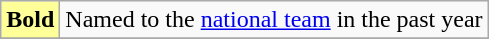<table class="wikitable">
<tr>
<td style="background-color:#FFFF99"><strong>Bold</strong></td>
<td>Named to the <a href='#'>national team</a> in the past year</td>
</tr>
<tr>
</tr>
</table>
